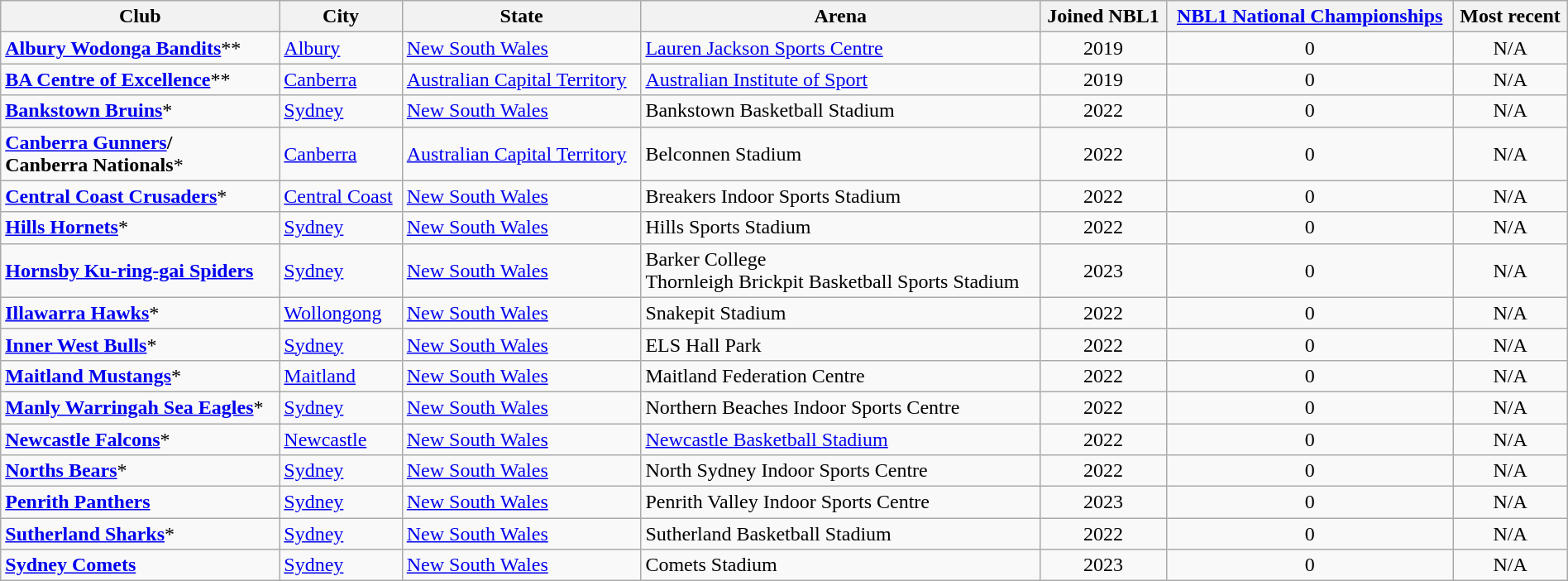<table class="wikitable sortable" style="width:100%">
<tr>
<th>Club</th>
<th>City</th>
<th>State</th>
<th>Arena</th>
<th>Joined NBL1</th>
<th><a href='#'>NBL1 National Championships</a></th>
<th>Most recent</th>
</tr>
<tr>
<td><strong><a href='#'>Albury Wodonga Bandits</a></strong>**</td>
<td><a href='#'>Albury</a></td>
<td> <a href='#'>New South Wales</a></td>
<td><a href='#'>Lauren Jackson Sports Centre</a></td>
<td style="text-align:center;">2019</td>
<td style="text-align:center;">0</td>
<td style="text-align:center;">N/A</td>
</tr>
<tr>
<td><strong><a href='#'>BA Centre of Excellence</a></strong>**</td>
<td><a href='#'>Canberra</a></td>
<td> <a href='#'>Australian Capital Territory</a></td>
<td><a href='#'>Australian Institute of Sport</a></td>
<td style="text-align:center;">2019</td>
<td style="text-align:center;">0</td>
<td style="text-align:center;">N/A</td>
</tr>
<tr>
<td><strong><a href='#'>Bankstown Bruins</a></strong>*</td>
<td><a href='#'>Sydney</a></td>
<td> <a href='#'>New South Wales</a></td>
<td>Bankstown Basketball Stadium</td>
<td style="text-align:center;">2022</td>
<td style="text-align:center;">0</td>
<td style="text-align:center;">N/A</td>
</tr>
<tr>
<td><strong><a href='#'>Canberra Gunners</a>/<br>Canberra Nationals</strong>*</td>
<td><a href='#'>Canberra</a></td>
<td> <a href='#'>Australian Capital Territory</a></td>
<td>Belconnen Stadium</td>
<td style="text-align:center;">2022</td>
<td style="text-align:center;">0</td>
<td style="text-align:center;">N/A</td>
</tr>
<tr>
<td><strong><a href='#'>Central Coast Crusaders</a></strong>*</td>
<td><a href='#'>Central Coast</a></td>
<td> <a href='#'>New South Wales</a></td>
<td>Breakers Indoor Sports Stadium</td>
<td style="text-align:center;">2022</td>
<td style="text-align:center;">0</td>
<td style="text-align:center;">N/A</td>
</tr>
<tr>
<td><strong><a href='#'>Hills Hornets</a></strong>*</td>
<td><a href='#'>Sydney</a></td>
<td> <a href='#'>New South Wales</a></td>
<td>Hills Sports Stadium</td>
<td style="text-align:center;">2022</td>
<td style="text-align:center;">0</td>
<td style="text-align:center;">N/A</td>
</tr>
<tr>
<td><strong><a href='#'>Hornsby Ku-ring-gai Spiders</a></strong></td>
<td><a href='#'>Sydney</a></td>
<td> <a href='#'>New South Wales</a></td>
<td>Barker College<br>Thornleigh Brickpit Basketball Sports Stadium</td>
<td style="text-align:center;">2023</td>
<td style="text-align:center;">0</td>
<td style="text-align:center;">N/A</td>
</tr>
<tr>
<td><strong><a href='#'>Illawarra Hawks</a></strong>*</td>
<td><a href='#'>Wollongong</a></td>
<td> <a href='#'>New South Wales</a></td>
<td>Snakepit Stadium</td>
<td style="text-align:center;">2022</td>
<td style="text-align:center;">0</td>
<td style="text-align:center;">N/A</td>
</tr>
<tr>
<td><strong><a href='#'>Inner West Bulls</a></strong>*</td>
<td><a href='#'>Sydney</a></td>
<td> <a href='#'>New South Wales</a></td>
<td>ELS Hall Park</td>
<td style="text-align:center;">2022</td>
<td style="text-align:center;">0</td>
<td style="text-align:center;">N/A</td>
</tr>
<tr>
<td><strong><a href='#'>Maitland Mustangs</a></strong>*</td>
<td><a href='#'>Maitland</a></td>
<td> <a href='#'>New South Wales</a></td>
<td>Maitland Federation Centre</td>
<td style="text-align:center;">2022</td>
<td style="text-align:center;">0</td>
<td style="text-align:center;">N/A</td>
</tr>
<tr>
<td><strong><a href='#'>Manly Warringah Sea Eagles</a></strong>*</td>
<td><a href='#'>Sydney</a></td>
<td> <a href='#'>New South Wales</a></td>
<td>Northern Beaches Indoor Sports Centre</td>
<td style="text-align:center;">2022</td>
<td style="text-align:center;">0</td>
<td style="text-align:center;">N/A</td>
</tr>
<tr>
<td><strong><a href='#'>Newcastle Falcons</a></strong>*</td>
<td><a href='#'>Newcastle</a></td>
<td> <a href='#'>New South Wales</a></td>
<td><a href='#'>Newcastle Basketball Stadium</a></td>
<td style="text-align:center;">2022</td>
<td style="text-align:center;">0</td>
<td style="text-align:center;">N/A</td>
</tr>
<tr>
<td><strong><a href='#'>Norths Bears</a></strong>*</td>
<td><a href='#'>Sydney</a></td>
<td> <a href='#'>New South Wales</a></td>
<td>North Sydney Indoor Sports Centre</td>
<td style="text-align:center;">2022</td>
<td style="text-align:center;">0</td>
<td style="text-align:center;">N/A</td>
</tr>
<tr>
<td><strong><a href='#'>Penrith Panthers</a></strong></td>
<td><a href='#'>Sydney</a></td>
<td> <a href='#'>New South Wales</a></td>
<td>Penrith Valley Indoor Sports Centre</td>
<td style="text-align:center;">2023</td>
<td style="text-align:center;">0</td>
<td style="text-align:center;">N/A</td>
</tr>
<tr>
<td><strong><a href='#'>Sutherland Sharks</a></strong>*</td>
<td><a href='#'>Sydney</a></td>
<td> <a href='#'>New South Wales</a></td>
<td>Sutherland Basketball Stadium</td>
<td style="text-align:center;">2022</td>
<td style="text-align:center;">0</td>
<td style="text-align:center;">N/A</td>
</tr>
<tr>
<td><strong><a href='#'>Sydney Comets</a></strong></td>
<td><a href='#'>Sydney</a></td>
<td> <a href='#'>New South Wales</a></td>
<td>Comets Stadium</td>
<td style="text-align:center;">2023</td>
<td style="text-align:center;">0</td>
<td style="text-align:center;">N/A</td>
</tr>
</table>
